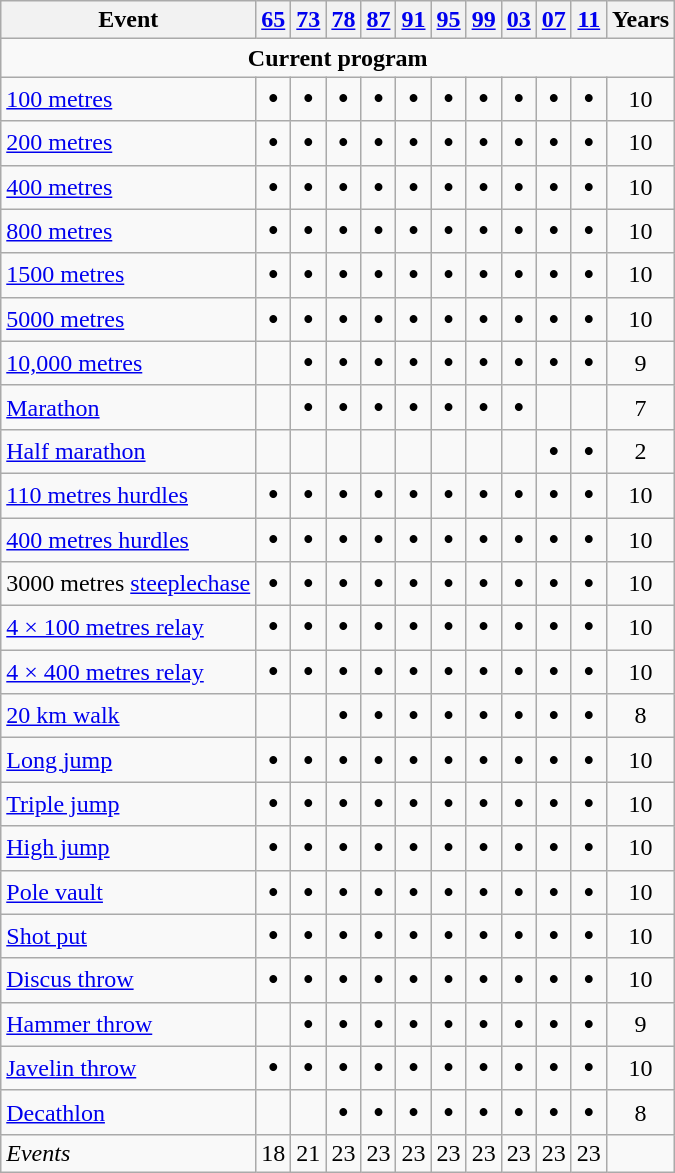<table class="wikitable">
<tr>
<th>Event</th>
<th><a href='#'>65</a></th>
<th><a href='#'>73</a></th>
<th><a href='#'>78</a></th>
<th><a href='#'>87</a></th>
<th><a href='#'>91</a></th>
<th><a href='#'>95</a></th>
<th><a href='#'>99</a></th>
<th><a href='#'>03</a></th>
<th><a href='#'>07</a></th>
<th><a href='#'>11</a></th>
<th>Years</th>
</tr>
<tr align=center>
<td colspan=28 align=center><strong>Current program</strong></td>
</tr>
<tr align=center>
<td align=left><a href='#'>100 metres</a></td>
<td><big><strong>•</strong></big></td>
<td><big><strong>•</strong></big></td>
<td><big><strong>•</strong></big></td>
<td><big><strong>•</strong></big></td>
<td><big><strong>•</strong></big></td>
<td><big><strong>•</strong></big></td>
<td><big><strong>•</strong></big></td>
<td><big><strong>•</strong></big></td>
<td><big><strong>•</strong></big></td>
<td><big><strong>•</strong></big></td>
<td>10</td>
</tr>
<tr align=center>
<td align=left><a href='#'>200 metres</a></td>
<td><big><strong>•</strong></big></td>
<td><big><strong>•</strong></big></td>
<td><big><strong>•</strong></big></td>
<td><big><strong>•</strong></big></td>
<td><big><strong>•</strong></big></td>
<td><big><strong>•</strong></big></td>
<td><big><strong>•</strong></big></td>
<td><big><strong>•</strong></big></td>
<td><big><strong>•</strong></big></td>
<td><big><strong>•</strong></big></td>
<td>10</td>
</tr>
<tr align=center>
<td align=left><a href='#'>400 metres</a></td>
<td><big><strong>•</strong></big></td>
<td><big><strong>•</strong></big></td>
<td><big><strong>•</strong></big></td>
<td><big><strong>•</strong></big></td>
<td><big><strong>•</strong></big></td>
<td><big><strong>•</strong></big></td>
<td><big><strong>•</strong></big></td>
<td><big><strong>•</strong></big></td>
<td><big><strong>•</strong></big></td>
<td><big><strong>•</strong></big></td>
<td>10</td>
</tr>
<tr align=center>
<td align=left><a href='#'>800 metres</a></td>
<td><big><strong>•</strong></big></td>
<td><big><strong>•</strong></big></td>
<td><big><strong>•</strong></big></td>
<td><big><strong>•</strong></big></td>
<td><big><strong>•</strong></big></td>
<td><big><strong>•</strong></big></td>
<td><big><strong>•</strong></big></td>
<td><big><strong>•</strong></big></td>
<td><big><strong>•</strong></big></td>
<td><big><strong>•</strong></big></td>
<td>10</td>
</tr>
<tr align=center>
<td align=left><a href='#'>1500 metres</a></td>
<td><big><strong>•</strong></big></td>
<td><big><strong>•</strong></big></td>
<td><big><strong>•</strong></big></td>
<td><big><strong>•</strong></big></td>
<td><big><strong>•</strong></big></td>
<td><big><strong>•</strong></big></td>
<td><big><strong>•</strong></big></td>
<td><big><strong>•</strong></big></td>
<td><big><strong>•</strong></big></td>
<td><big><strong>•</strong></big></td>
<td>10</td>
</tr>
<tr align=center>
<td align=left><a href='#'>5000 metres</a></td>
<td><big><strong>•</strong></big></td>
<td><big><strong>•</strong></big></td>
<td><big><strong>•</strong></big></td>
<td><big><strong>•</strong></big></td>
<td><big><strong>•</strong></big></td>
<td><big><strong>•</strong></big></td>
<td><big><strong>•</strong></big></td>
<td><big><strong>•</strong></big></td>
<td><big><strong>•</strong></big></td>
<td><big><strong>•</strong></big></td>
<td>10</td>
</tr>
<tr align=center>
<td align=left><a href='#'>10,000 metres</a></td>
<td></td>
<td><big><strong>•</strong></big></td>
<td><big><strong>•</strong></big></td>
<td><big><strong>•</strong></big></td>
<td><big><strong>•</strong></big></td>
<td><big><strong>•</strong></big></td>
<td><big><strong>•</strong></big></td>
<td><big><strong>•</strong></big></td>
<td><big><strong>•</strong></big></td>
<td><big><strong>•</strong></big></td>
<td>9</td>
</tr>
<tr align=center>
<td align=left><a href='#'>Marathon</a></td>
<td></td>
<td><big><strong>•</strong></big></td>
<td><big><strong>•</strong></big></td>
<td><big><strong>•</strong></big></td>
<td><big><strong>•</strong></big></td>
<td><big><strong>•</strong></big></td>
<td><big><strong>•</strong></big></td>
<td><big><strong>•</strong></big></td>
<td></td>
<td></td>
<td>7</td>
</tr>
<tr align=center>
<td align=left><a href='#'>Half marathon</a></td>
<td></td>
<td></td>
<td></td>
<td></td>
<td></td>
<td></td>
<td></td>
<td></td>
<td><big><strong>•</strong></big></td>
<td><big><strong>•</strong></big></td>
<td>2</td>
</tr>
<tr align=center>
<td align=left><a href='#'>110 metres hurdles</a></td>
<td><big><strong>•</strong></big></td>
<td><big><strong>•</strong></big></td>
<td><big><strong>•</strong></big></td>
<td><big><strong>•</strong></big></td>
<td><big><strong>•</strong></big></td>
<td><big><strong>•</strong></big></td>
<td><big><strong>•</strong></big></td>
<td><big><strong>•</strong></big></td>
<td><big><strong>•</strong></big></td>
<td><big><strong>•</strong></big></td>
<td>10</td>
</tr>
<tr align=center>
<td align=left><a href='#'>400 metres hurdles</a></td>
<td><big><strong>•</strong></big></td>
<td><big><strong>•</strong></big></td>
<td><big><strong>•</strong></big></td>
<td><big><strong>•</strong></big></td>
<td><big><strong>•</strong></big></td>
<td><big><strong>•</strong></big></td>
<td><big><strong>•</strong></big></td>
<td><big><strong>•</strong></big></td>
<td><big><strong>•</strong></big></td>
<td><big><strong>•</strong></big></td>
<td>10</td>
</tr>
<tr align=center>
<td align=left>3000 metres <a href='#'>steeplechase</a></td>
<td><big><strong>•</strong></big></td>
<td><big><strong>•</strong></big></td>
<td><big><strong>•</strong></big></td>
<td><big><strong>•</strong></big></td>
<td><big><strong>•</strong></big></td>
<td><big><strong>•</strong></big></td>
<td><big><strong>•</strong></big></td>
<td><big><strong>•</strong></big></td>
<td><big><strong>•</strong></big></td>
<td><big><strong>•</strong></big></td>
<td>10</td>
</tr>
<tr align=center>
<td align=left><a href='#'>4 × 100 metres relay</a></td>
<td><big><strong>•</strong></big></td>
<td><big><strong>•</strong></big></td>
<td><big><strong>•</strong></big></td>
<td><big><strong>•</strong></big></td>
<td><big><strong>•</strong></big></td>
<td><big><strong>•</strong></big></td>
<td><big><strong>•</strong></big></td>
<td><big><strong>•</strong></big></td>
<td><big><strong>•</strong></big></td>
<td><big><strong>•</strong></big></td>
<td>10</td>
</tr>
<tr align=center>
<td align=left><a href='#'>4 × 400 metres relay</a></td>
<td><big><strong>•</strong></big></td>
<td><big><strong>•</strong></big></td>
<td><big><strong>•</strong></big></td>
<td><big><strong>•</strong></big></td>
<td><big><strong>•</strong></big></td>
<td><big><strong>•</strong></big></td>
<td><big><strong>•</strong></big></td>
<td><big><strong>•</strong></big></td>
<td><big><strong>•</strong></big></td>
<td><big><strong>•</strong></big></td>
<td>10</td>
</tr>
<tr align=center>
<td align=left><a href='#'>20 km walk</a></td>
<td></td>
<td></td>
<td><big><strong>•</strong></big></td>
<td><big><strong>•</strong></big></td>
<td><big><strong>•</strong></big></td>
<td><big><strong>•</strong></big></td>
<td><big><strong>•</strong></big></td>
<td><big><strong>•</strong></big></td>
<td><big><strong>•</strong></big></td>
<td><big><strong>•</strong></big></td>
<td>8</td>
</tr>
<tr align=center>
<td align=left><a href='#'>Long jump</a></td>
<td><big><strong>•</strong></big></td>
<td><big><strong>•</strong></big></td>
<td><big><strong>•</strong></big></td>
<td><big><strong>•</strong></big></td>
<td><big><strong>•</strong></big></td>
<td><big><strong>•</strong></big></td>
<td><big><strong>•</strong></big></td>
<td><big><strong>•</strong></big></td>
<td><big><strong>•</strong></big></td>
<td><big><strong>•</strong></big></td>
<td>10</td>
</tr>
<tr align=center>
<td align=left><a href='#'>Triple jump</a></td>
<td><big><strong>•</strong></big></td>
<td><big><strong>•</strong></big></td>
<td><big><strong>•</strong></big></td>
<td><big><strong>•</strong></big></td>
<td><big><strong>•</strong></big></td>
<td><big><strong>•</strong></big></td>
<td><big><strong>•</strong></big></td>
<td><big><strong>•</strong></big></td>
<td><big><strong>•</strong></big></td>
<td><big><strong>•</strong></big></td>
<td>10</td>
</tr>
<tr align=center>
<td align=left><a href='#'>High jump</a></td>
<td><big><strong>•</strong></big></td>
<td><big><strong>•</strong></big></td>
<td><big><strong>•</strong></big></td>
<td><big><strong>•</strong></big></td>
<td><big><strong>•</strong></big></td>
<td><big><strong>•</strong></big></td>
<td><big><strong>•</strong></big></td>
<td><big><strong>•</strong></big></td>
<td><big><strong>•</strong></big></td>
<td><big><strong>•</strong></big></td>
<td>10</td>
</tr>
<tr align=center>
<td align=left><a href='#'>Pole vault</a></td>
<td><big><strong>•</strong></big></td>
<td><big><strong>•</strong></big></td>
<td><big><strong>•</strong></big></td>
<td><big><strong>•</strong></big></td>
<td><big><strong>•</strong></big></td>
<td><big><strong>•</strong></big></td>
<td><big><strong>•</strong></big></td>
<td><big><strong>•</strong></big></td>
<td><big><strong>•</strong></big></td>
<td><big><strong>•</strong></big></td>
<td>10</td>
</tr>
<tr align=center>
<td align=left><a href='#'>Shot put</a></td>
<td><big><strong>•</strong></big></td>
<td><big><strong>•</strong></big></td>
<td><big><strong>•</strong></big></td>
<td><big><strong>•</strong></big></td>
<td><big><strong>•</strong></big></td>
<td><big><strong>•</strong></big></td>
<td><big><strong>•</strong></big></td>
<td><big><strong>•</strong></big></td>
<td><big><strong>•</strong></big></td>
<td><big><strong>•</strong></big></td>
<td>10</td>
</tr>
<tr align=center>
<td align=left><a href='#'>Discus throw</a></td>
<td><big><strong>•</strong></big></td>
<td><big><strong>•</strong></big></td>
<td><big><strong>•</strong></big></td>
<td><big><strong>•</strong></big></td>
<td><big><strong>•</strong></big></td>
<td><big><strong>•</strong></big></td>
<td><big><strong>•</strong></big></td>
<td><big><strong>•</strong></big></td>
<td><big><strong>•</strong></big></td>
<td><big><strong>•</strong></big></td>
<td>10</td>
</tr>
<tr align=center>
<td align=left><a href='#'>Hammer throw</a></td>
<td></td>
<td><big><strong>•</strong></big></td>
<td><big><strong>•</strong></big></td>
<td><big><strong>•</strong></big></td>
<td><big><strong>•</strong></big></td>
<td><big><strong>•</strong></big></td>
<td><big><strong>•</strong></big></td>
<td><big><strong>•</strong></big></td>
<td><big><strong>•</strong></big></td>
<td><big><strong>•</strong></big></td>
<td>9</td>
</tr>
<tr align=center>
<td align=left><a href='#'>Javelin throw</a></td>
<td><big><strong>•</strong></big></td>
<td><big><strong>•</strong></big></td>
<td><big><strong>•</strong></big></td>
<td><big><strong>•</strong></big></td>
<td><big><strong>•</strong></big></td>
<td><big><strong>•</strong></big></td>
<td><big><strong>•</strong></big></td>
<td><big><strong>•</strong></big></td>
<td><big><strong>•</strong></big></td>
<td><big><strong>•</strong></big></td>
<td>10</td>
</tr>
<tr align=center>
<td align=left><a href='#'>Decathlon</a></td>
<td></td>
<td></td>
<td><big><strong>•</strong></big></td>
<td><big><strong>•</strong></big></td>
<td><big><strong>•</strong></big></td>
<td><big><strong>•</strong></big></td>
<td><big><strong>•</strong></big></td>
<td><big><strong>•</strong></big></td>
<td><big><strong>•</strong></big></td>
<td><big><strong>•</strong></big></td>
<td>8</td>
</tr>
<tr align=center>
<td align=left><em>Events</em></td>
<td>18</td>
<td>21</td>
<td>23</td>
<td>23</td>
<td>23</td>
<td>23</td>
<td>23</td>
<td>23</td>
<td>23</td>
<td>23</td>
</tr>
</table>
